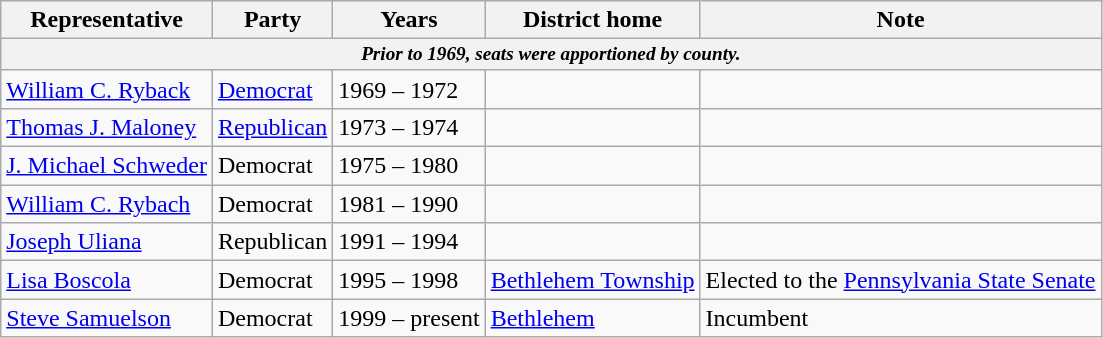<table class=wikitable>
<tr valign=bottom>
<th>Representative</th>
<th>Party</th>
<th>Years</th>
<th>District home</th>
<th>Note</th>
</tr>
<tr>
<th colspan=5 style="font-size: 80%;"><em>Prior to 1969, seats were apportioned by county.</em></th>
</tr>
<tr>
<td><a href='#'>William C. Ryback</a></td>
<td><a href='#'>Democrat</a></td>
<td>1969 – 1972</td>
<td></td>
<td></td>
</tr>
<tr>
<td><a href='#'>Thomas J. Maloney</a></td>
<td><a href='#'>Republican</a></td>
<td>1973 – 1974</td>
<td></td>
<td></td>
</tr>
<tr>
<td><a href='#'>J. Michael Schweder</a></td>
<td>Democrat</td>
<td>1975 – 1980</td>
<td></td>
<td></td>
</tr>
<tr>
<td><a href='#'>William C. Rybach</a></td>
<td>Democrat</td>
<td>1981 – 1990</td>
<td></td>
<td></td>
</tr>
<tr>
<td><a href='#'>Joseph Uliana</a></td>
<td>Republican</td>
<td>1991 – 1994</td>
<td></td>
<td></td>
</tr>
<tr>
<td><a href='#'>Lisa Boscola</a></td>
<td>Democrat</td>
<td>1995 – 1998</td>
<td><a href='#'>Bethlehem Township</a></td>
<td>Elected to the <a href='#'>Pennsylvania State Senate</a></td>
</tr>
<tr>
<td><a href='#'>Steve Samuelson</a></td>
<td>Democrat</td>
<td>1999 – present</td>
<td><a href='#'>Bethlehem</a></td>
<td>Incumbent</td>
</tr>
</table>
